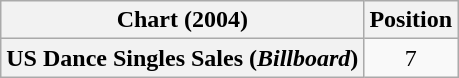<table class="wikitable plainrowheaders" style="text-align:center">
<tr>
<th>Chart (2004)</th>
<th>Position</th>
</tr>
<tr>
<th scope="row">US Dance Singles Sales (<em>Billboard</em>)</th>
<td>7</td>
</tr>
</table>
